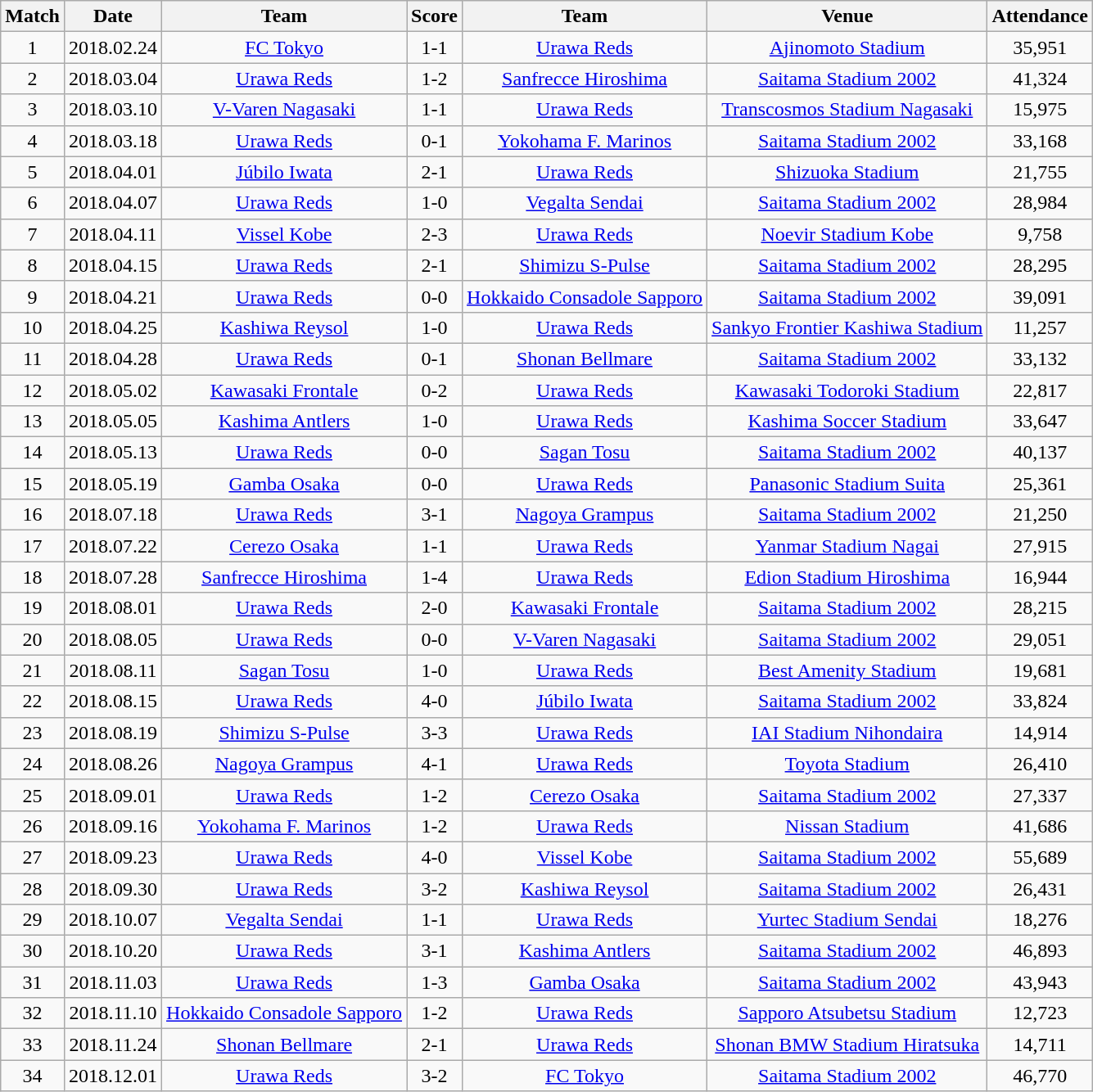<table class="wikitable" style="text-align:center;">
<tr>
<th>Match</th>
<th>Date</th>
<th>Team</th>
<th>Score</th>
<th>Team</th>
<th>Venue</th>
<th>Attendance</th>
</tr>
<tr>
<td>1</td>
<td>2018.02.24</td>
<td><a href='#'>FC Tokyo</a></td>
<td>1-1</td>
<td><a href='#'>Urawa Reds</a></td>
<td><a href='#'>Ajinomoto Stadium</a></td>
<td>35,951</td>
</tr>
<tr>
<td>2</td>
<td>2018.03.04</td>
<td><a href='#'>Urawa Reds</a></td>
<td>1-2</td>
<td><a href='#'>Sanfrecce Hiroshima</a></td>
<td><a href='#'>Saitama Stadium 2002</a></td>
<td>41,324</td>
</tr>
<tr>
<td>3</td>
<td>2018.03.10</td>
<td><a href='#'>V-Varen Nagasaki</a></td>
<td>1-1</td>
<td><a href='#'>Urawa Reds</a></td>
<td><a href='#'>Transcosmos Stadium Nagasaki</a></td>
<td>15,975</td>
</tr>
<tr>
<td>4</td>
<td>2018.03.18</td>
<td><a href='#'>Urawa Reds</a></td>
<td>0-1</td>
<td><a href='#'>Yokohama F. Marinos</a></td>
<td><a href='#'>Saitama Stadium 2002</a></td>
<td>33,168</td>
</tr>
<tr>
<td>5</td>
<td>2018.04.01</td>
<td><a href='#'>Júbilo Iwata</a></td>
<td>2-1</td>
<td><a href='#'>Urawa Reds</a></td>
<td><a href='#'>Shizuoka Stadium</a></td>
<td>21,755</td>
</tr>
<tr>
<td>6</td>
<td>2018.04.07</td>
<td><a href='#'>Urawa Reds</a></td>
<td>1-0</td>
<td><a href='#'>Vegalta Sendai</a></td>
<td><a href='#'>Saitama Stadium 2002</a></td>
<td>28,984</td>
</tr>
<tr>
<td>7</td>
<td>2018.04.11</td>
<td><a href='#'>Vissel Kobe</a></td>
<td>2-3</td>
<td><a href='#'>Urawa Reds</a></td>
<td><a href='#'>Noevir Stadium Kobe</a></td>
<td>9,758</td>
</tr>
<tr>
<td>8</td>
<td>2018.04.15</td>
<td><a href='#'>Urawa Reds</a></td>
<td>2-1</td>
<td><a href='#'>Shimizu S-Pulse</a></td>
<td><a href='#'>Saitama Stadium 2002</a></td>
<td>28,295</td>
</tr>
<tr>
<td>9</td>
<td>2018.04.21</td>
<td><a href='#'>Urawa Reds</a></td>
<td>0-0</td>
<td><a href='#'>Hokkaido Consadole Sapporo</a></td>
<td><a href='#'>Saitama Stadium 2002</a></td>
<td>39,091</td>
</tr>
<tr>
<td>10</td>
<td>2018.04.25</td>
<td><a href='#'>Kashiwa Reysol</a></td>
<td>1-0</td>
<td><a href='#'>Urawa Reds</a></td>
<td><a href='#'>Sankyo Frontier Kashiwa Stadium</a></td>
<td>11,257</td>
</tr>
<tr>
<td>11</td>
<td>2018.04.28</td>
<td><a href='#'>Urawa Reds</a></td>
<td>0-1</td>
<td><a href='#'>Shonan Bellmare</a></td>
<td><a href='#'>Saitama Stadium 2002</a></td>
<td>33,132</td>
</tr>
<tr>
<td>12</td>
<td>2018.05.02</td>
<td><a href='#'>Kawasaki Frontale</a></td>
<td>0-2</td>
<td><a href='#'>Urawa Reds</a></td>
<td><a href='#'>Kawasaki Todoroki Stadium</a></td>
<td>22,817</td>
</tr>
<tr>
<td>13</td>
<td>2018.05.05</td>
<td><a href='#'>Kashima Antlers</a></td>
<td>1-0</td>
<td><a href='#'>Urawa Reds</a></td>
<td><a href='#'>Kashima Soccer Stadium</a></td>
<td>33,647</td>
</tr>
<tr>
<td>14</td>
<td>2018.05.13</td>
<td><a href='#'>Urawa Reds</a></td>
<td>0-0</td>
<td><a href='#'>Sagan Tosu</a></td>
<td><a href='#'>Saitama Stadium 2002</a></td>
<td>40,137</td>
</tr>
<tr>
<td>15</td>
<td>2018.05.19</td>
<td><a href='#'>Gamba Osaka</a></td>
<td>0-0</td>
<td><a href='#'>Urawa Reds</a></td>
<td><a href='#'>Panasonic Stadium Suita</a></td>
<td>25,361</td>
</tr>
<tr>
<td>16</td>
<td>2018.07.18</td>
<td><a href='#'>Urawa Reds</a></td>
<td>3-1</td>
<td><a href='#'>Nagoya Grampus</a></td>
<td><a href='#'>Saitama Stadium 2002</a></td>
<td>21,250</td>
</tr>
<tr>
<td>17</td>
<td>2018.07.22</td>
<td><a href='#'>Cerezo Osaka</a></td>
<td>1-1</td>
<td><a href='#'>Urawa Reds</a></td>
<td><a href='#'>Yanmar Stadium Nagai</a></td>
<td>27,915</td>
</tr>
<tr>
<td>18</td>
<td>2018.07.28</td>
<td><a href='#'>Sanfrecce Hiroshima</a></td>
<td>1-4</td>
<td><a href='#'>Urawa Reds</a></td>
<td><a href='#'>Edion Stadium Hiroshima</a></td>
<td>16,944</td>
</tr>
<tr>
<td>19</td>
<td>2018.08.01</td>
<td><a href='#'>Urawa Reds</a></td>
<td>2-0</td>
<td><a href='#'>Kawasaki Frontale</a></td>
<td><a href='#'>Saitama Stadium 2002</a></td>
<td>28,215</td>
</tr>
<tr>
<td>20</td>
<td>2018.08.05</td>
<td><a href='#'>Urawa Reds</a></td>
<td>0-0</td>
<td><a href='#'>V-Varen Nagasaki</a></td>
<td><a href='#'>Saitama Stadium 2002</a></td>
<td>29,051</td>
</tr>
<tr>
<td>21</td>
<td>2018.08.11</td>
<td><a href='#'>Sagan Tosu</a></td>
<td>1-0</td>
<td><a href='#'>Urawa Reds</a></td>
<td><a href='#'>Best Amenity Stadium</a></td>
<td>19,681</td>
</tr>
<tr>
<td>22</td>
<td>2018.08.15</td>
<td><a href='#'>Urawa Reds</a></td>
<td>4-0</td>
<td><a href='#'>Júbilo Iwata</a></td>
<td><a href='#'>Saitama Stadium 2002</a></td>
<td>33,824</td>
</tr>
<tr>
<td>23</td>
<td>2018.08.19</td>
<td><a href='#'>Shimizu S-Pulse</a></td>
<td>3-3</td>
<td><a href='#'>Urawa Reds</a></td>
<td><a href='#'>IAI Stadium Nihondaira</a></td>
<td>14,914</td>
</tr>
<tr>
<td>24</td>
<td>2018.08.26</td>
<td><a href='#'>Nagoya Grampus</a></td>
<td>4-1</td>
<td><a href='#'>Urawa Reds</a></td>
<td><a href='#'>Toyota Stadium</a></td>
<td>26,410</td>
</tr>
<tr>
<td>25</td>
<td>2018.09.01</td>
<td><a href='#'>Urawa Reds</a></td>
<td>1-2</td>
<td><a href='#'>Cerezo Osaka</a></td>
<td><a href='#'>Saitama Stadium 2002</a></td>
<td>27,337</td>
</tr>
<tr>
<td>26</td>
<td>2018.09.16</td>
<td><a href='#'>Yokohama F. Marinos</a></td>
<td>1-2</td>
<td><a href='#'>Urawa Reds</a></td>
<td><a href='#'>Nissan Stadium</a></td>
<td>41,686</td>
</tr>
<tr>
<td>27</td>
<td>2018.09.23</td>
<td><a href='#'>Urawa Reds</a></td>
<td>4-0</td>
<td><a href='#'>Vissel Kobe</a></td>
<td><a href='#'>Saitama Stadium 2002</a></td>
<td>55,689</td>
</tr>
<tr>
<td>28</td>
<td>2018.09.30</td>
<td><a href='#'>Urawa Reds</a></td>
<td>3-2</td>
<td><a href='#'>Kashiwa Reysol</a></td>
<td><a href='#'>Saitama Stadium 2002</a></td>
<td>26,431</td>
</tr>
<tr>
<td>29</td>
<td>2018.10.07</td>
<td><a href='#'>Vegalta Sendai</a></td>
<td>1-1</td>
<td><a href='#'>Urawa Reds</a></td>
<td><a href='#'>Yurtec Stadium Sendai</a></td>
<td>18,276</td>
</tr>
<tr>
<td>30</td>
<td>2018.10.20</td>
<td><a href='#'>Urawa Reds</a></td>
<td>3-1</td>
<td><a href='#'>Kashima Antlers</a></td>
<td><a href='#'>Saitama Stadium 2002</a></td>
<td>46,893</td>
</tr>
<tr>
<td>31</td>
<td>2018.11.03</td>
<td><a href='#'>Urawa Reds</a></td>
<td>1-3</td>
<td><a href='#'>Gamba Osaka</a></td>
<td><a href='#'>Saitama Stadium 2002</a></td>
<td>43,943</td>
</tr>
<tr>
<td>32</td>
<td>2018.11.10</td>
<td><a href='#'>Hokkaido Consadole Sapporo</a></td>
<td>1-2</td>
<td><a href='#'>Urawa Reds</a></td>
<td><a href='#'>Sapporo Atsubetsu Stadium</a></td>
<td>12,723</td>
</tr>
<tr>
<td>33</td>
<td>2018.11.24</td>
<td><a href='#'>Shonan Bellmare</a></td>
<td>2-1</td>
<td><a href='#'>Urawa Reds</a></td>
<td><a href='#'>Shonan BMW Stadium Hiratsuka</a></td>
<td>14,711</td>
</tr>
<tr>
<td>34</td>
<td>2018.12.01</td>
<td><a href='#'>Urawa Reds</a></td>
<td>3-2</td>
<td><a href='#'>FC Tokyo</a></td>
<td><a href='#'>Saitama Stadium 2002</a></td>
<td>46,770</td>
</tr>
</table>
